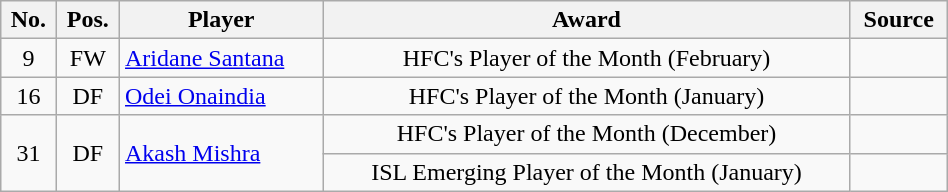<table class="wikitable" style="text-align:center;width:50%;">
<tr>
<th>No.</th>
<th>Pos.</th>
<th>Player</th>
<th>Award</th>
<th>Source</th>
</tr>
<tr>
<td>9</td>
<td>FW</td>
<td align=left> <a href='#'>Aridane Santana</a></td>
<td>HFC's Player of the Month (February)</td>
<td></td>
</tr>
<tr>
<td>16</td>
<td>DF</td>
<td align=left> <a href='#'>Odei Onaindia</a></td>
<td>HFC's Player of the Month (January)</td>
<td></td>
</tr>
<tr>
<td rowspan=2>31</td>
<td rowspan=2>DF</td>
<td rowspan=2; align=left> <a href='#'>Akash Mishra</a></td>
<td>HFC's Player of the Month (December)</td>
<td></td>
</tr>
<tr>
<td>ISL Emerging Player of the Month (January)</td>
<td></td>
</tr>
</table>
